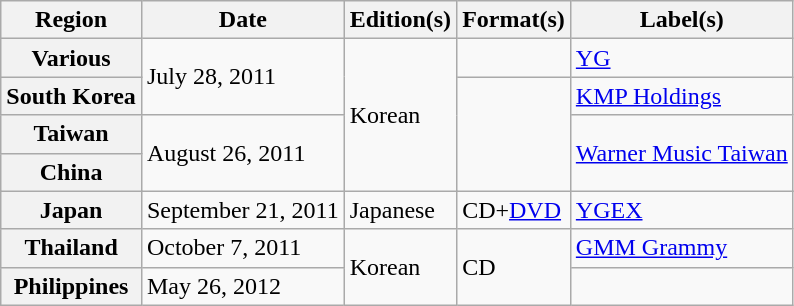<table class="wikitable plainrowheaders">
<tr>
<th>Region</th>
<th>Date</th>
<th>Edition(s)</th>
<th>Format(s)</th>
<th>Label(s)</th>
</tr>
<tr>
<th scope="row">Various</th>
<td rowspan="2">July 28, 2011</td>
<td rowspan="4">Korean</td>
<td></td>
<td><a href='#'>YG</a></td>
</tr>
<tr>
<th scope="row">South Korea</th>
<td rowspan="4"></td>
<td><a href='#'>KMP Holdings</a></td>
</tr>
<tr>
<th scope="row">Taiwan</th>
<td rowspan="2">August 26, 2011</td>
<td rowspan="2"><a href='#'>Warner Music Taiwan</a></td>
</tr>
<tr>
<th scope="row">China</th>
</tr>
<tr>
<th rowspan="2" scope="row">Japan</th>
<td rowspan="2">September 21, 2011</td>
<td rowspan="2">Japanese</td>
<td rowspan="2"><a href='#'>YGEX</a></td>
</tr>
<tr>
<td>CD+<a href='#'>DVD</a></td>
</tr>
<tr>
<th scope="row">Thailand</th>
<td>October 7, 2011</td>
<td rowspan="2">Korean</td>
<td rowspan="2">CD</td>
<td><a href='#'>GMM Grammy</a></td>
</tr>
<tr>
<th scope="row">Philippines</th>
<td>May 26, 2012</td>
<td></td>
</tr>
</table>
